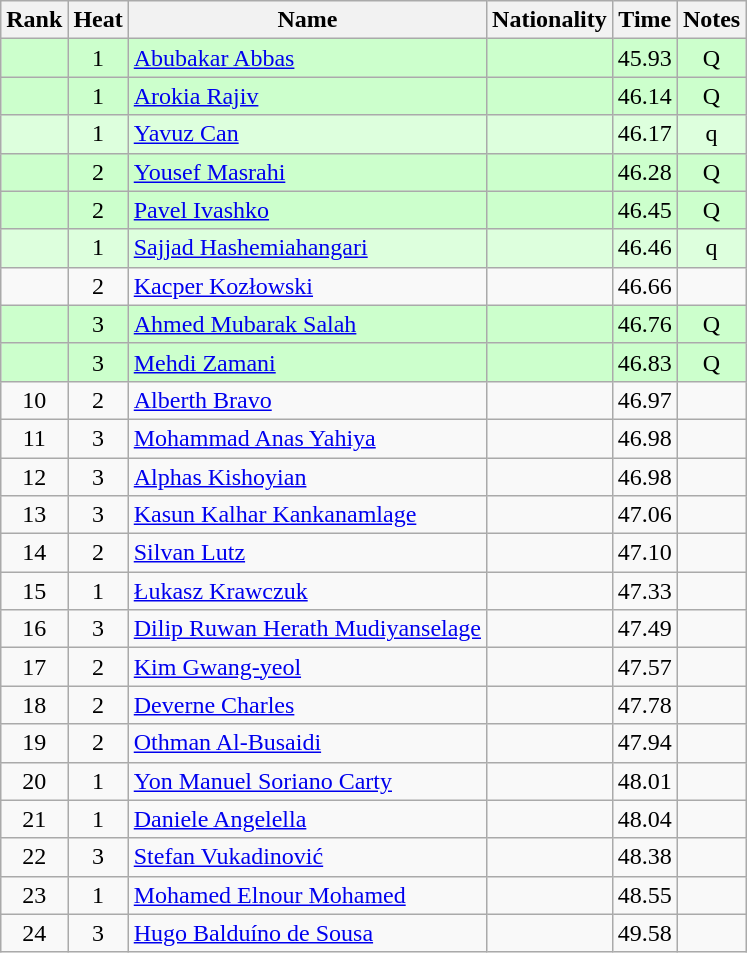<table class="wikitable sortable" style="text-align:center">
<tr>
<th>Rank</th>
<th>Heat</th>
<th>Name</th>
<th>Nationality</th>
<th>Time</th>
<th>Notes</th>
</tr>
<tr bgcolor=ccffcc>
<td></td>
<td>1</td>
<td align=left><a href='#'>Abubakar Abbas</a></td>
<td align=left></td>
<td>45.93</td>
<td>Q</td>
</tr>
<tr bgcolor=ccffcc>
<td></td>
<td>1</td>
<td align=left><a href='#'>Arokia Rajiv</a></td>
<td align=left></td>
<td>46.14</td>
<td>Q</td>
</tr>
<tr bgcolor=ddffdd>
<td></td>
<td>1</td>
<td align=left><a href='#'>Yavuz Can</a></td>
<td align=left></td>
<td>46.17</td>
<td>q</td>
</tr>
<tr bgcolor=ccffcc>
<td></td>
<td>2</td>
<td align=left><a href='#'>Yousef Masrahi</a></td>
<td align=left></td>
<td>46.28</td>
<td>Q</td>
</tr>
<tr bgcolor=ccffcc>
<td></td>
<td>2</td>
<td align=left><a href='#'>Pavel Ivashko</a></td>
<td align=left></td>
<td>46.45</td>
<td>Q</td>
</tr>
<tr bgcolor=ddffdd>
<td></td>
<td>1</td>
<td align=left><a href='#'>Sajjad Hashemiahangari</a></td>
<td align=left></td>
<td>46.46</td>
<td>q</td>
</tr>
<tr>
<td></td>
<td>2</td>
<td align=left><a href='#'>Kacper Kozłowski</a></td>
<td align=left></td>
<td>46.66</td>
<td></td>
</tr>
<tr bgcolor=ccffcc>
<td></td>
<td>3</td>
<td align=left><a href='#'>Ahmed Mubarak Salah</a></td>
<td align=left></td>
<td>46.76</td>
<td>Q</td>
</tr>
<tr bgcolor=ccffcc>
<td></td>
<td>3</td>
<td align=left><a href='#'>Mehdi Zamani</a></td>
<td align=left></td>
<td>46.83</td>
<td>Q</td>
</tr>
<tr>
<td>10</td>
<td>2</td>
<td align=left><a href='#'>Alberth Bravo</a></td>
<td align=left></td>
<td>46.97</td>
<td></td>
</tr>
<tr>
<td>11</td>
<td>3</td>
<td align=left><a href='#'>Mohammad Anas Yahiya</a></td>
<td align=left></td>
<td>46.98</td>
<td></td>
</tr>
<tr>
<td>12</td>
<td>3</td>
<td align=left><a href='#'>Alphas Kishoyian</a></td>
<td align=left></td>
<td>46.98</td>
<td></td>
</tr>
<tr>
<td>13</td>
<td>3</td>
<td align=left><a href='#'>Kasun Kalhar Kankanamlage</a></td>
<td align=left></td>
<td>47.06</td>
<td></td>
</tr>
<tr>
<td>14</td>
<td>2</td>
<td align=left><a href='#'>Silvan Lutz</a></td>
<td align=left></td>
<td>47.10</td>
<td></td>
</tr>
<tr>
<td>15</td>
<td>1</td>
<td align=left><a href='#'>Łukasz Krawczuk</a></td>
<td align=left></td>
<td>47.33</td>
<td></td>
</tr>
<tr>
<td>16</td>
<td>3</td>
<td align=left><a href='#'>Dilip Ruwan Herath Mudiyanselage</a></td>
<td align=left></td>
<td>47.49</td>
<td></td>
</tr>
<tr>
<td>17</td>
<td>2</td>
<td align=left><a href='#'>Kim Gwang-yeol</a></td>
<td align=left></td>
<td>47.57</td>
<td></td>
</tr>
<tr>
<td>18</td>
<td>2</td>
<td align=left><a href='#'>Deverne Charles</a></td>
<td align=left></td>
<td>47.78</td>
<td></td>
</tr>
<tr>
<td>19</td>
<td>2</td>
<td align=left><a href='#'>Othman Al-Busaidi</a></td>
<td align=left></td>
<td>47.94</td>
<td></td>
</tr>
<tr>
<td>20</td>
<td>1</td>
<td align=left><a href='#'>Yon Manuel Soriano Carty</a></td>
<td align=left></td>
<td>48.01</td>
<td></td>
</tr>
<tr>
<td>21</td>
<td>1</td>
<td align=left><a href='#'>Daniele Angelella</a></td>
<td align=left></td>
<td>48.04</td>
<td></td>
</tr>
<tr>
<td>22</td>
<td>3</td>
<td align=left><a href='#'>Stefan Vukadinović</a></td>
<td align=left></td>
<td>48.38</td>
<td></td>
</tr>
<tr>
<td>23</td>
<td>1</td>
<td align=left><a href='#'>Mohamed Elnour Mohamed</a></td>
<td align=left></td>
<td>48.55</td>
<td></td>
</tr>
<tr>
<td>24</td>
<td>3</td>
<td align=left><a href='#'>Hugo Balduíno de Sousa</a></td>
<td align=left></td>
<td>49.58</td>
<td></td>
</tr>
</table>
